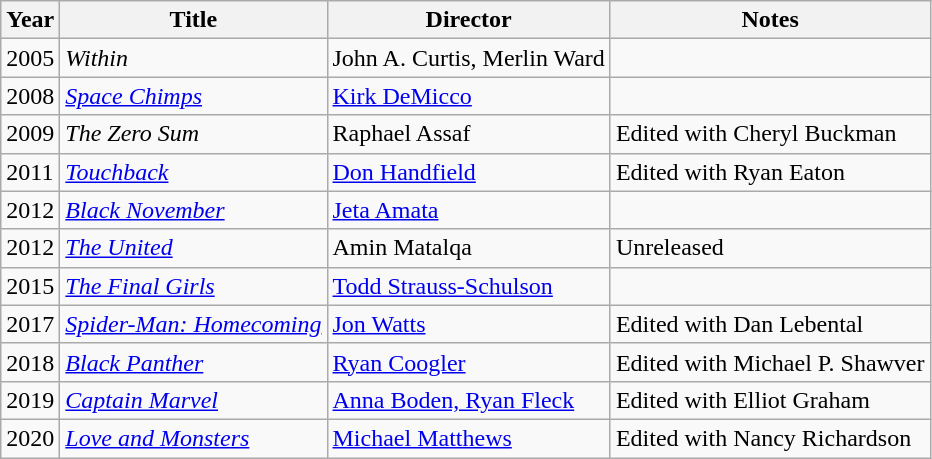<table class="wikitable">
<tr>
<th>Year</th>
<th>Title</th>
<th>Director</th>
<th>Notes</th>
</tr>
<tr>
<td>2005</td>
<td><em>Within</em></td>
<td>John A. Curtis, Merlin Ward</td>
<td></td>
</tr>
<tr>
<td>2008</td>
<td><em><a href='#'>Space Chimps</a></em></td>
<td><a href='#'>Kirk DeMicco</a></td>
<td></td>
</tr>
<tr>
<td>2009</td>
<td><em>The Zero Sum</em></td>
<td>Raphael Assaf</td>
<td>Edited with Cheryl Buckman</td>
</tr>
<tr>
<td>2011</td>
<td><a href='#'><em>Touchback</em></a></td>
<td><a href='#'>Don Handfield</a></td>
<td>Edited with Ryan Eaton</td>
</tr>
<tr>
<td>2012</td>
<td><em><a href='#'>Black November</a></em></td>
<td><a href='#'>Jeta Amata</a></td>
<td></td>
</tr>
<tr>
<td>2012</td>
<td><em><a href='#'>The United</a></em></td>
<td>Amin Matalqa</td>
<td>Unreleased</td>
</tr>
<tr>
<td>2015</td>
<td><em><a href='#'>The Final Girls</a></em></td>
<td><a href='#'>Todd Strauss-Schulson</a></td>
<td></td>
</tr>
<tr>
<td>2017</td>
<td><em><a href='#'>Spider-Man: Homecoming</a></em></td>
<td><a href='#'>Jon Watts</a></td>
<td>Edited with Dan Lebental</td>
</tr>
<tr>
<td>2018</td>
<td><a href='#'><em>Black Panther</em></a></td>
<td><a href='#'>Ryan Coogler</a></td>
<td>Edited with Michael P. Shawver</td>
</tr>
<tr>
<td>2019</td>
<td><a href='#'><em>Captain Marvel</em></a></td>
<td><a href='#'>Anna Boden, Ryan Fleck</a></td>
<td>Edited with Elliot Graham</td>
</tr>
<tr>
<td>2020</td>
<td><a href='#'><em>Love and Monsters</em></a></td>
<td><a href='#'>Michael Matthews</a></td>
<td>Edited with Nancy Richardson</td>
</tr>
</table>
